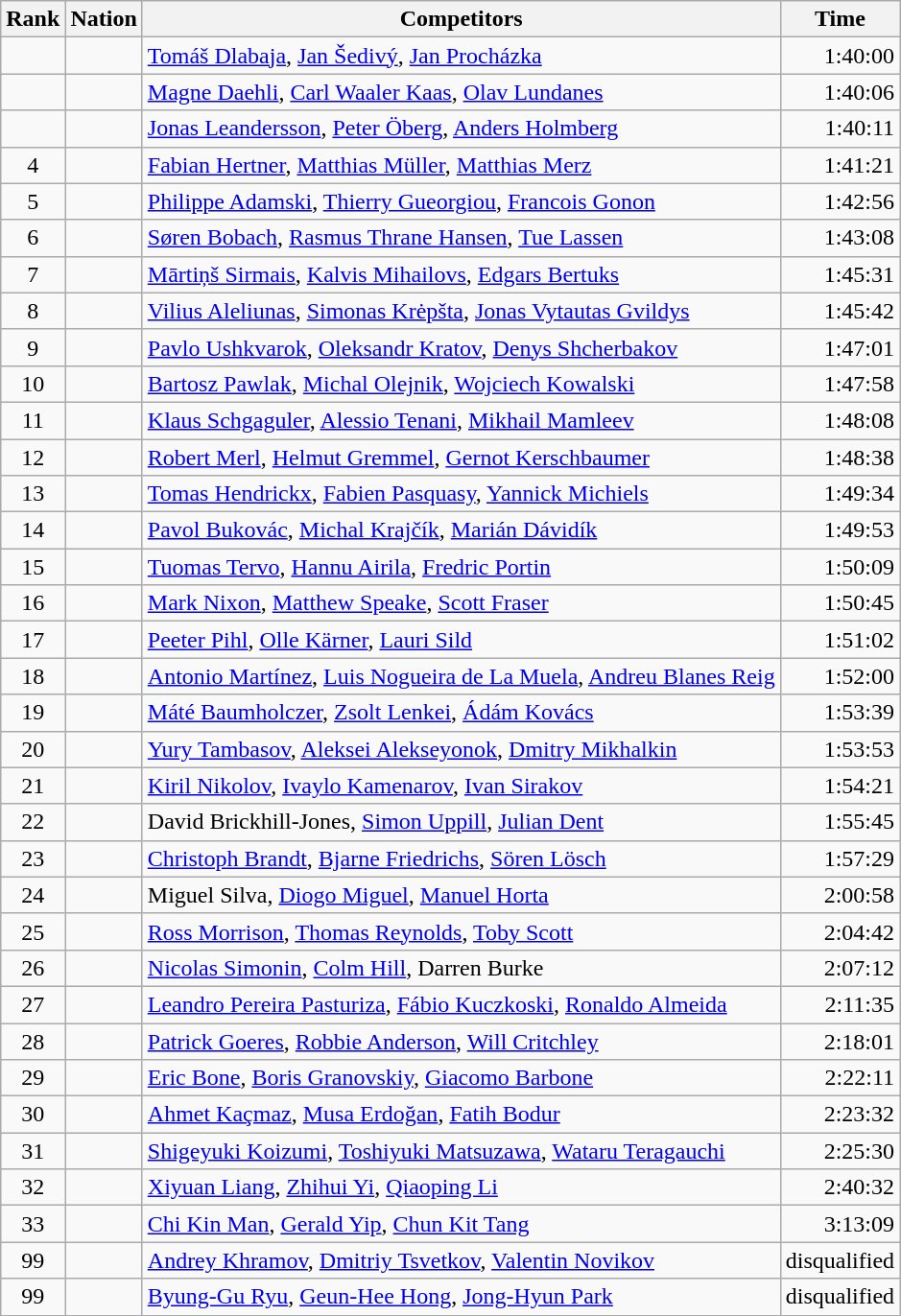<table class="wikitable sortable" style="text-align:left">
<tr>
<th data-sort-type="number">Rank</th>
<th>Nation</th>
<th class="unsortable">Competitors</th>
<th>Time</th>
</tr>
<tr>
<td style="text-align:center"></td>
<td></td>
<td><a href='#'>Tomáš Dlabaja</a>, <a href='#'>Jan Šedivý</a>, <a href='#'>Jan Procházka</a></td>
<td style="text-align:right">1:40:00</td>
</tr>
<tr>
<td style="text-align:center"></td>
<td></td>
<td><a href='#'>Magne Daehli</a>, <a href='#'>Carl Waaler Kaas</a>, <a href='#'>Olav Lundanes</a></td>
<td style="text-align:right">1:40:06</td>
</tr>
<tr>
<td style="text-align:center"></td>
<td></td>
<td><a href='#'>Jonas Leandersson</a>, <a href='#'>Peter Öberg</a>, <a href='#'>Anders Holmberg</a></td>
<td style="text-align:right">1:40:11</td>
</tr>
<tr>
<td style="text-align:center">4</td>
<td></td>
<td><a href='#'>Fabian Hertner</a>, <a href='#'>Matthias Müller</a>, <a href='#'>Matthias Merz</a></td>
<td style="text-align:right">1:41:21</td>
</tr>
<tr>
<td style="text-align:center">5</td>
<td></td>
<td><a href='#'>Philippe Adamski</a>, <a href='#'>Thierry Gueorgiou</a>, <a href='#'>Francois Gonon</a></td>
<td style="text-align:right">1:42:56</td>
</tr>
<tr>
<td style="text-align:center">6</td>
<td></td>
<td><a href='#'>Søren Bobach</a>, <a href='#'>Rasmus Thrane Hansen</a>, <a href='#'>Tue Lassen</a></td>
<td style="text-align:right">1:43:08</td>
</tr>
<tr>
<td style="text-align:center">7</td>
<td></td>
<td><a href='#'>Mārtiņš Sirmais</a>, <a href='#'>Kalvis Mihailovs</a>, <a href='#'>Edgars Bertuks</a></td>
<td style="text-align:right">1:45:31</td>
</tr>
<tr>
<td style="text-align:center">8</td>
<td></td>
<td><a href='#'>Vilius Aleliunas</a>, <a href='#'>Simonas Krėpšta</a>, <a href='#'>Jonas Vytautas Gvildys</a></td>
<td style="text-align:right">1:45:42</td>
</tr>
<tr>
<td style="text-align:center">9</td>
<td></td>
<td><a href='#'>Pavlo Ushkvarok</a>, <a href='#'>Oleksandr Kratov</a>, <a href='#'>Denys Shcherbakov</a></td>
<td style="text-align:right">1:47:01</td>
</tr>
<tr>
<td style="text-align:center">10</td>
<td></td>
<td><a href='#'>Bartosz Pawlak</a>, <a href='#'>Michal Olejnik</a>, <a href='#'>Wojciech Kowalski</a></td>
<td style="text-align:right">1:47:58</td>
</tr>
<tr>
<td style="text-align:center">11</td>
<td></td>
<td><a href='#'>Klaus Schgaguler</a>, <a href='#'>Alessio Tenani</a>, <a href='#'>Mikhail Mamleev</a></td>
<td style="text-align:right">1:48:08</td>
</tr>
<tr>
<td style="text-align:center">12</td>
<td></td>
<td><a href='#'>Robert Merl</a>, <a href='#'>Helmut Gremmel</a>, <a href='#'>Gernot Kerschbaumer</a></td>
<td style="text-align:right">1:48:38</td>
</tr>
<tr>
<td style="text-align:center">13</td>
<td></td>
<td><a href='#'>Tomas Hendrickx</a>, <a href='#'>Fabien Pasquasy</a>, <a href='#'>Yannick Michiels</a></td>
<td style="text-align:right">1:49:34</td>
</tr>
<tr>
<td style="text-align:center">14</td>
<td></td>
<td><a href='#'>Pavol Bukovác</a>, <a href='#'>Michal Krajčík</a>, <a href='#'>Marián Dávidík</a></td>
<td style="text-align:right">1:49:53</td>
</tr>
<tr>
<td style="text-align:center">15</td>
<td></td>
<td><a href='#'>Tuomas Tervo</a>, <a href='#'>Hannu Airila</a>, <a href='#'>Fredric Portin</a></td>
<td style="text-align:right">1:50:09</td>
</tr>
<tr>
<td style="text-align:center">16</td>
<td></td>
<td><a href='#'>Mark Nixon</a>, <a href='#'>Matthew Speake</a>, <a href='#'>Scott Fraser</a></td>
<td style="text-align:right">1:50:45</td>
</tr>
<tr>
<td style="text-align:center">17</td>
<td></td>
<td><a href='#'>Peeter Pihl</a>, <a href='#'>Olle Kärner</a>, <a href='#'>Lauri Sild</a></td>
<td style="text-align:right">1:51:02</td>
</tr>
<tr>
<td style="text-align:center">18</td>
<td></td>
<td><a href='#'>Antonio Martínez</a>, <a href='#'>Luis Nogueira de La Muela</a>, <a href='#'>Andreu Blanes Reig</a></td>
<td style="text-align:right">1:52:00</td>
</tr>
<tr>
<td style="text-align:center">19</td>
<td></td>
<td><a href='#'>Máté Baumholczer</a>, <a href='#'>Zsolt Lenkei</a>, <a href='#'>Ádám Kovács</a></td>
<td style="text-align:right">1:53:39</td>
</tr>
<tr>
<td style="text-align:center">20</td>
<td></td>
<td><a href='#'>Yury Tambasov</a>, <a href='#'>Aleksei Alekseyonok</a>, <a href='#'>Dmitry Mikhalkin</a></td>
<td style="text-align:right">1:53:53</td>
</tr>
<tr>
<td style="text-align:center">21</td>
<td></td>
<td><a href='#'>Kiril Nikolov</a>, <a href='#'>Ivaylo Kamenarov</a>, <a href='#'>Ivan Sirakov</a></td>
<td style="text-align:right">1:54:21</td>
</tr>
<tr>
<td style="text-align:center">22</td>
<td></td>
<td>David Brickhill-Jones, <a href='#'>Simon Uppill</a>, <a href='#'>Julian Dent</a></td>
<td style="text-align:right">1:55:45</td>
</tr>
<tr>
<td style="text-align:center">23</td>
<td></td>
<td><a href='#'>Christoph Brandt</a>, <a href='#'>Bjarne Friedrichs</a>, <a href='#'>Sören Lösch</a></td>
<td style="text-align:right">1:57:29</td>
</tr>
<tr>
<td style="text-align:center">24</td>
<td></td>
<td>Miguel Silva, <a href='#'>Diogo Miguel</a>, <a href='#'>Manuel Horta</a></td>
<td style="text-align:right">2:00:58</td>
</tr>
<tr>
<td style="text-align:center">25</td>
<td></td>
<td><a href='#'>Ross Morrison</a>, <a href='#'>Thomas Reynolds</a>, <a href='#'>Toby Scott</a></td>
<td style="text-align:right">2:04:42</td>
</tr>
<tr>
<td style="text-align:center">26</td>
<td></td>
<td><a href='#'>Nicolas Simonin</a>, <a href='#'>Colm Hill</a>, Darren Burke</td>
<td style="text-align:right">2:07:12</td>
</tr>
<tr>
<td style="text-align:center">27</td>
<td></td>
<td><a href='#'>Leandro Pereira Pasturiza</a>, <a href='#'>Fábio Kuczkoski</a>, <a href='#'>Ronaldo Almeida</a></td>
<td style="text-align:right">2:11:35</td>
</tr>
<tr>
<td style="text-align:center">28</td>
<td></td>
<td><a href='#'>Patrick Goeres</a>, <a href='#'>Robbie Anderson</a>, <a href='#'>Will Critchley</a></td>
<td style="text-align:right">2:18:01</td>
</tr>
<tr>
<td style="text-align:center">29</td>
<td></td>
<td><a href='#'>Eric Bone</a>, <a href='#'>Boris Granovskiy</a>, <a href='#'>Giacomo Barbone</a></td>
<td style="text-align:right">2:22:11</td>
</tr>
<tr>
<td style="text-align:center">30</td>
<td></td>
<td><a href='#'>Ahmet Kaçmaz</a>, <a href='#'>Musa Erdoğan</a>, <a href='#'>Fatih Bodur</a></td>
<td style="text-align:right">2:23:32</td>
</tr>
<tr>
<td style="text-align:center">31</td>
<td></td>
<td><a href='#'>Shigeyuki Koizumi</a>, <a href='#'>Toshiyuki Matsuzawa</a>, <a href='#'>Wataru Teragauchi</a></td>
<td style="text-align:right">2:25:30</td>
</tr>
<tr>
<td style="text-align:center">32</td>
<td></td>
<td><a href='#'>Xiyuan Liang</a>, <a href='#'>Zhihui Yi</a>, <a href='#'>Qiaoping Li</a></td>
<td style="text-align:right">2:40:32</td>
</tr>
<tr>
<td style="text-align:center">33</td>
<td></td>
<td><a href='#'>Chi Kin Man</a>, <a href='#'>Gerald Yip</a>, <a href='#'>Chun Kit Tang</a></td>
<td style="text-align:right">3:13:09</td>
</tr>
<tr>
<td style="text-align:center"><span>99</span></td>
<td></td>
<td><a href='#'>Andrey Khramov</a>, <a href='#'>Dmitriy Tsvetkov</a>, <a href='#'>Valentin Novikov</a></td>
<td style="text-align:center">disqualified</td>
</tr>
<tr>
<td style="text-align:center"><span>99</span></td>
<td></td>
<td><a href='#'>Byung-Gu Ryu</a>, <a href='#'>Geun-Hee Hong</a>, <a href='#'>Jong-Hyun Park</a></td>
<td style="text-align:center">disqualified</td>
</tr>
</table>
